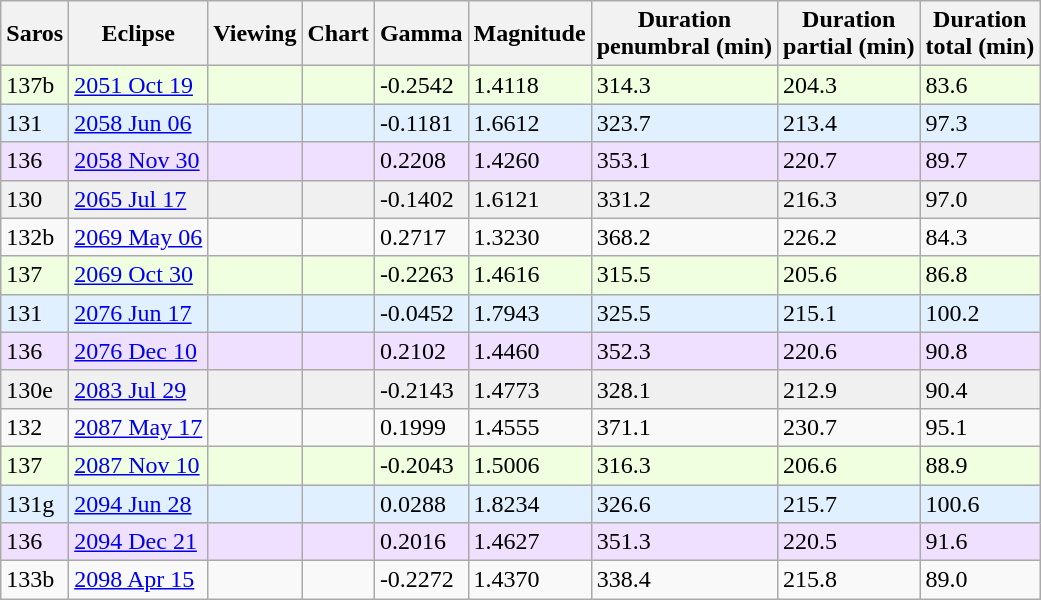<table class="wikitable sortable">
<tr>
<th>Saros</th>
<th>Eclipse</th>
<th>Viewing</th>
<th>Chart</th>
<th>Gamma</th>
<th>Magnitude</th>
<th>Duration<br>penumbral
(min)</th>
<th>Duration<br>partial
(min)</th>
<th>Duration<br>total
(min)</th>
</tr>
<tr BGCOLOR="#f0ffe0">
<td>137b</td>
<td><a href='#'>2051 Oct 19</a></td>
<td></td>
<td></td>
<td>-0.2542</td>
<td>1.4118</td>
<td>314.3</td>
<td>204.3</td>
<td>83.6</td>
</tr>
<tr BGCOLOR="#e0f0ff">
<td>131</td>
<td><a href='#'>2058 Jun 06</a></td>
<td></td>
<td></td>
<td>-0.1181</td>
<td>1.6612</td>
<td>323.7</td>
<td>213.4</td>
<td>97.3</td>
</tr>
<tr BGCOLOR="#f0e0ff">
<td>136</td>
<td><a href='#'>2058 Nov 30</a></td>
<td></td>
<td></td>
<td>0.2208</td>
<td>1.4260</td>
<td>353.1</td>
<td>220.7</td>
<td>89.7</td>
</tr>
<tr BGCOLOR="#f0f0f0">
<td>130</td>
<td><a href='#'>2065 Jul 17</a></td>
<td></td>
<td></td>
<td>-0.1402</td>
<td>1.6121</td>
<td>331.2</td>
<td>216.3</td>
<td>97.0</td>
</tr>
<tr>
<td>132b</td>
<td><a href='#'>2069 May 06</a></td>
<td></td>
<td></td>
<td>0.2717</td>
<td>1.3230</td>
<td>368.2</td>
<td>226.2</td>
<td>84.3</td>
</tr>
<tr BGCOLOR="#f0ffe0">
<td>137</td>
<td><a href='#'>2069 Oct 30</a></td>
<td></td>
<td></td>
<td>-0.2263</td>
<td>1.4616</td>
<td>315.5</td>
<td>205.6</td>
<td>86.8</td>
</tr>
<tr BGCOLOR="#e0f0ff">
<td>131</td>
<td><a href='#'>2076 Jun 17</a></td>
<td></td>
<td></td>
<td>-0.0452</td>
<td>1.7943</td>
<td>325.5</td>
<td>215.1</td>
<td>100.2</td>
</tr>
<tr BGCOLOR="#f0e0ff">
<td>136</td>
<td><a href='#'>2076 Dec 10</a></td>
<td></td>
<td></td>
<td>0.2102</td>
<td>1.4460</td>
<td>352.3</td>
<td>220.6</td>
<td>90.8</td>
</tr>
<tr BGCOLOR="#f0f0f0">
<td>130e</td>
<td><a href='#'>2083 Jul 29</a></td>
<td></td>
<td></td>
<td>-0.2143</td>
<td>1.4773</td>
<td>328.1</td>
<td>212.9</td>
<td>90.4</td>
</tr>
<tr>
<td>132</td>
<td><a href='#'>2087 May 17</a></td>
<td></td>
<td></td>
<td>0.1999</td>
<td>1.4555</td>
<td>371.1</td>
<td>230.7</td>
<td>95.1</td>
</tr>
<tr BGCOLOR="#f0ffe0">
<td>137</td>
<td><a href='#'>2087 Nov 10</a></td>
<td></td>
<td></td>
<td>-0.2043</td>
<td>1.5006</td>
<td>316.3</td>
<td>206.6</td>
<td>88.9</td>
</tr>
<tr BGCOLOR="#e0f0ff">
<td>131g</td>
<td><a href='#'>2094 Jun 28</a></td>
<td></td>
<td></td>
<td>0.0288</td>
<td>1.8234</td>
<td>326.6</td>
<td>215.7</td>
<td>100.6</td>
</tr>
<tr BGCOLOR="#f0e0ff">
<td>136</td>
<td><a href='#'>2094 Dec 21</a></td>
<td></td>
<td></td>
<td>0.2016</td>
<td>1.4627</td>
<td>351.3</td>
<td>220.5</td>
<td>91.6</td>
</tr>
<tr>
<td>133b</td>
<td><a href='#'>2098 Apr 15</a></td>
<td></td>
<td></td>
<td>-0.2272</td>
<td>1.4370</td>
<td>338.4</td>
<td>215.8</td>
<td>89.0</td>
</tr>
</table>
